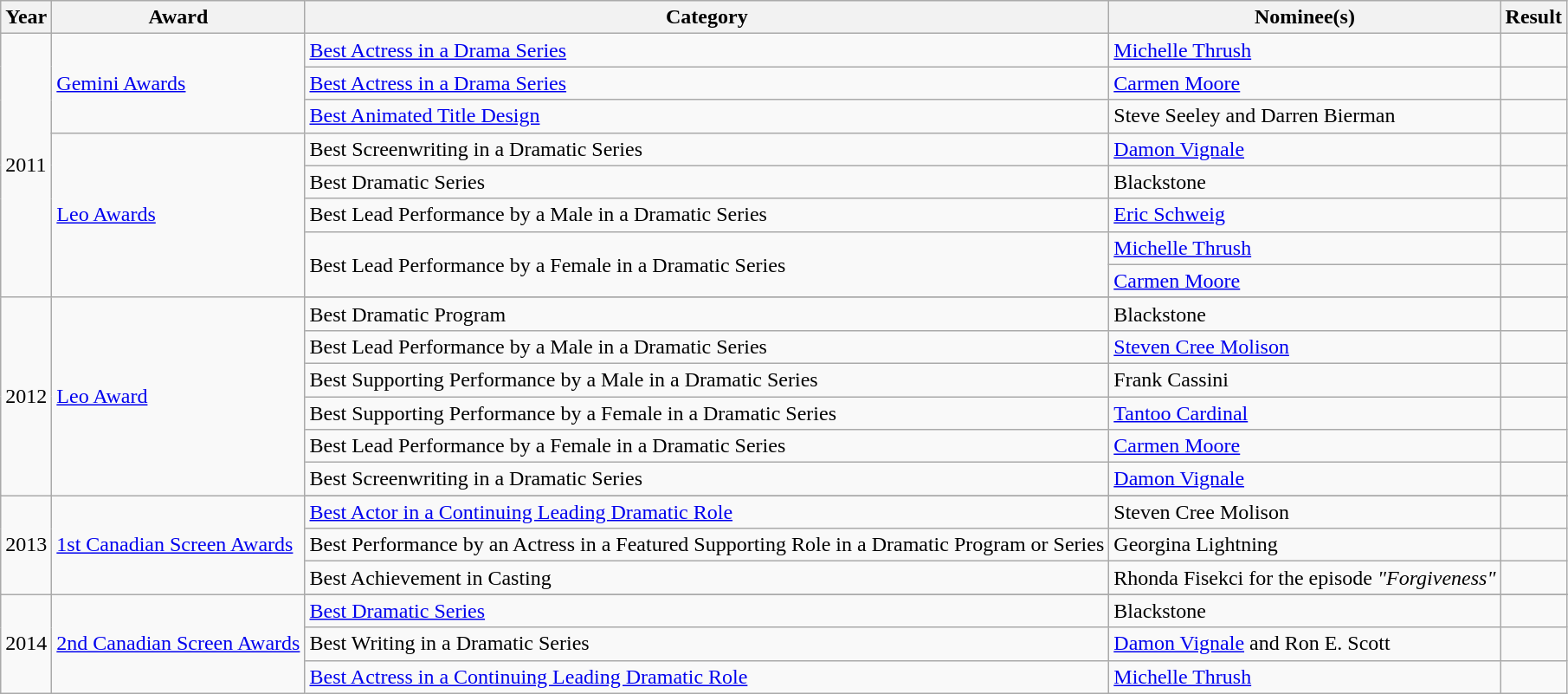<table class="wikitable">
<tr>
<th>Year</th>
<th>Award</th>
<th>Category</th>
<th>Nominee(s)</th>
<th>Result</th>
</tr>
<tr>
<td rowspan="8">2011</td>
<td rowspan="3"><a href='#'>Gemini Awards</a></td>
<td><a href='#'>Best Actress in a Drama Series</a></td>
<td><a href='#'>Michelle Thrush</a></td>
<td></td>
</tr>
<tr>
<td><a href='#'>Best Actress in a Drama Series</a></td>
<td><a href='#'>Carmen Moore</a></td>
<td></td>
</tr>
<tr>
<td><a href='#'>Best Animated Title Design</a></td>
<td>Steve Seeley and Darren Bierman</td>
<td></td>
</tr>
<tr>
<td rowspan="5"><a href='#'>Leo Awards</a></td>
<td>Best Screenwriting in a Dramatic Series</td>
<td><a href='#'>Damon Vignale</a></td>
<td></td>
</tr>
<tr>
<td>Best Dramatic Series</td>
<td>Blackstone</td>
<td></td>
</tr>
<tr>
<td>Best Lead Performance by a Male in a Dramatic Series</td>
<td><a href='#'>Eric Schweig</a></td>
<td></td>
</tr>
<tr>
<td rowspan=2>Best Lead Performance by a Female in a Dramatic Series</td>
<td><a href='#'>Michelle Thrush</a></td>
<td></td>
</tr>
<tr>
<td><a href='#'>Carmen Moore</a></td>
<td></td>
</tr>
<tr>
<td rowspan="7">2012</td>
<td rowspan="7"><a href='#'>Leo Award</a></td>
</tr>
<tr>
<td>Best Dramatic Program</td>
<td>Blackstone</td>
<td></td>
</tr>
<tr>
<td>Best Lead Performance by a Male in a Dramatic Series</td>
<td><a href='#'>Steven Cree Molison</a></td>
<td></td>
</tr>
<tr>
<td>Best Supporting Performance by a Male in a Dramatic Series</td>
<td>Frank Cassini</td>
<td></td>
</tr>
<tr>
<td>Best Supporting Performance by a Female in a Dramatic Series</td>
<td><a href='#'>Tantoo Cardinal</a></td>
<td></td>
</tr>
<tr>
<td>Best Lead Performance by a Female in a Dramatic Series</td>
<td><a href='#'>Carmen Moore</a></td>
<td></td>
</tr>
<tr>
<td>Best Screenwriting in a Dramatic Series</td>
<td><a href='#'>Damon Vignale</a></td>
<td></td>
</tr>
<tr>
<td rowspan="4">2013</td>
<td rowspan="4"><a href='#'>1st Canadian Screen Awards</a></td>
</tr>
<tr>
<td><a href='#'>Best Actor in a Continuing Leading Dramatic Role</a></td>
<td>Steven Cree Molison</td>
<td></td>
</tr>
<tr>
<td>Best Performance by an Actress in a Featured Supporting Role in a Dramatic Program or Series</td>
<td>Georgina Lightning</td>
<td></td>
</tr>
<tr>
<td>Best Achievement in Casting</td>
<td>Rhonda Fisekci for the episode <em>"Forgiveness"</em></td>
<td></td>
</tr>
<tr>
<td rowspan="4">2014</td>
<td rowspan="4"><a href='#'>2nd Canadian Screen Awards</a></td>
</tr>
<tr>
<td><a href='#'>Best Dramatic Series</a></td>
<td>Blackstone</td>
<td></td>
</tr>
<tr>
<td>Best Writing in a Dramatic Series</td>
<td><a href='#'>Damon Vignale</a> and Ron E. Scott</td>
<td></td>
</tr>
<tr>
<td><a href='#'>Best Actress in a Continuing Leading Dramatic Role</a></td>
<td><a href='#'>Michelle Thrush</a></td>
<td></td>
</tr>
</table>
